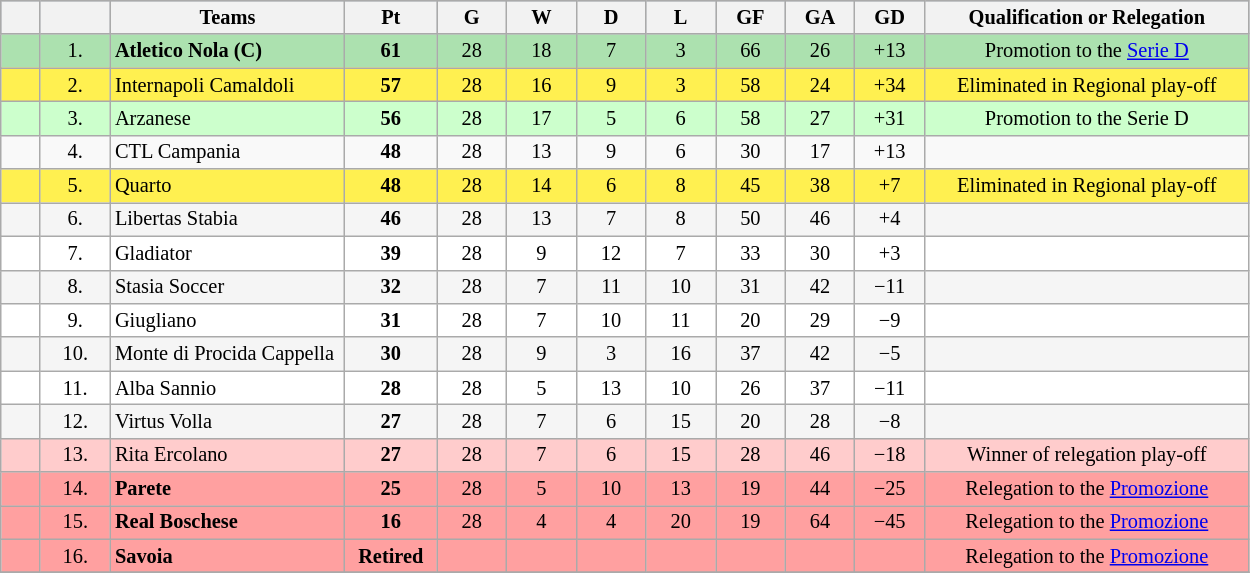<table class="wikitable sortable" align="center" style="font-size: 85%; border-collapse:collapse" border="0" cellspacing="0" cellpadding="2">
<tr align=center bgcolor=#98A1B2>
<th width=20></th>
<th width=40></th>
<th width=150><span>Teams</span></th>
<th width=55><span>Pt</span></th>
<th width=40><span>G</span></th>
<th width=40><span>W</span></th>
<th width=40><span>D</span></th>
<th width=40><span>L</span></th>
<th width=40><span>GF</span></th>
<th width=40><span>GA</span></th>
<th width=40><span>GD</span></th>
<th width=210><span>Qualification or Relegation</span></th>
</tr>
<tr align=center style="background:#ACE1AF;">
<td></td>
<td>1.</td>
<td style="text-align:left;"><strong> Atletico Nola</strong> <strong>(C)</strong></td>
<td><strong>61</strong></td>
<td>28</td>
<td>18</td>
<td>7</td>
<td>3</td>
<td>66</td>
<td>26</td>
<td>+13</td>
<td>Promotion to the <a href='#'>Serie D</a></td>
</tr>
<tr align=center style="background:#FFF050;">
<td></td>
<td>2.</td>
<td style="text-align:left;">Internapoli Camaldoli</td>
<td><strong>57</strong></td>
<td>28</td>
<td>16</td>
<td>9</td>
<td>3</td>
<td>58</td>
<td>24</td>
<td>+34</td>
<td>Eliminated in Regional play-off</td>
</tr>
<tr align=center style="background:#ccffcc;">
<td></td>
<td>3.</td>
<td style="text-align:left;">Arzanese</td>
<td><strong>56</strong></td>
<td>28</td>
<td>17</td>
<td>5</td>
<td>6</td>
<td>58</td>
<td>27</td>
<td>+31</td>
<td>Promotion to the Serie D </td>
</tr>
<tr align=center style="background:;">
<td></td>
<td>4.</td>
<td style="text-align:left;">CTL Campania</td>
<td><strong>48</strong></td>
<td>28</td>
<td>13</td>
<td>9</td>
<td>6</td>
<td>30</td>
<td>17</td>
<td>+13</td>
<td></td>
</tr>
<tr align=center style="background:#FFF050;">
<td></td>
<td>5.</td>
<td style="text-align:left;">Quarto</td>
<td><strong>48</strong></td>
<td>28</td>
<td>14</td>
<td>6</td>
<td>8</td>
<td>45</td>
<td>38</td>
<td>+7</td>
<td>Eliminated in Regional play-off</td>
</tr>
<tr align=center style="background:#F5F5F5;">
<td></td>
<td>6.</td>
<td style="text-align:left;">Libertas Stabia</td>
<td><strong>46</strong></td>
<td>28</td>
<td>13</td>
<td>7</td>
<td>8</td>
<td>50</td>
<td>46</td>
<td>+4</td>
<td></td>
</tr>
<tr align=center style="background:#FFFFFF;">
<td></td>
<td>7.</td>
<td style="text-align:left;">Gladiator</td>
<td><strong>39</strong></td>
<td>28</td>
<td>9</td>
<td>12</td>
<td>7</td>
<td>33</td>
<td>30</td>
<td>+3</td>
<td></td>
</tr>
<tr align=center style="background:#F5F5F5;">
<td></td>
<td>8.</td>
<td style="text-align:left;">Stasia Soccer</td>
<td><strong>32</strong></td>
<td>28</td>
<td>7</td>
<td>11</td>
<td>10</td>
<td>31</td>
<td>42</td>
<td>−11</td>
<td></td>
</tr>
<tr align=center style="background:#FFFFFF;">
<td></td>
<td>9.</td>
<td style="text-align:left;">Giugliano</td>
<td><strong>31</strong></td>
<td>28</td>
<td>7</td>
<td>10</td>
<td>11</td>
<td>20</td>
<td>29</td>
<td>−9</td>
<td></td>
</tr>
<tr align=center style="background:#F5F5F5;">
<td></td>
<td>10.</td>
<td style="text-align:left;">Monte di Procida Cappella</td>
<td><strong>30</strong></td>
<td>28</td>
<td>9</td>
<td>3</td>
<td>16</td>
<td>37</td>
<td>42</td>
<td>−5</td>
<td></td>
</tr>
<tr align=center style="background:#FFFFFF;">
<td></td>
<td>11.</td>
<td style="text-align:left;">Alba Sannio</td>
<td><strong>28</strong></td>
<td>28</td>
<td>5</td>
<td>13</td>
<td>10</td>
<td>26</td>
<td>37</td>
<td>−11</td>
<td></td>
</tr>
<tr align=center style="background:#F5F5F5;">
<td></td>
<td>12.</td>
<td style="text-align:left;">Virtus Volla</td>
<td><strong>27</strong></td>
<td>28</td>
<td>7</td>
<td>6</td>
<td>15</td>
<td>20</td>
<td>28</td>
<td>−8</td>
<td></td>
</tr>
<tr align=center style="background:#FFCCCC;">
<td></td>
<td>13.</td>
<td style="text-align:left;">Rita Ercolano</td>
<td><strong>27</strong></td>
<td>28</td>
<td>7</td>
<td>6</td>
<td>15</td>
<td>28</td>
<td>46</td>
<td>−18</td>
<td>Winner of relegation play-off</td>
</tr>
<tr align=center style="background:#FFA0A0;">
<td></td>
<td>14.</td>
<td style="text-align:left;"><strong> Parete </strong></td>
<td><strong>25</strong></td>
<td>28</td>
<td>5</td>
<td>10</td>
<td>13</td>
<td>19</td>
<td>44</td>
<td>−25</td>
<td>Relegation to the <a href='#'>Promozione</a></td>
</tr>
<tr align=center style="background:#FFA0A0;">
<td></td>
<td>15.</td>
<td style="text-align:left;"><strong> Real Boschese </strong></td>
<td><strong>16</strong></td>
<td>28</td>
<td>4</td>
<td>4</td>
<td>20</td>
<td>19</td>
<td>64</td>
<td>−45</td>
<td>Relegation to the <a href='#'>Promozione</a></td>
</tr>
<tr align=center style="background:#FFA0A0;">
<td></td>
<td>16.</td>
<td style="text-align:left;"><strong> Savoia</strong></td>
<td><strong>Retired</strong></td>
<td></td>
<td></td>
<td></td>
<td></td>
<td></td>
<td></td>
<td></td>
<td>Relegation to the <a href='#'>Promozione</a></td>
</tr>
<tr>
</tr>
</table>
